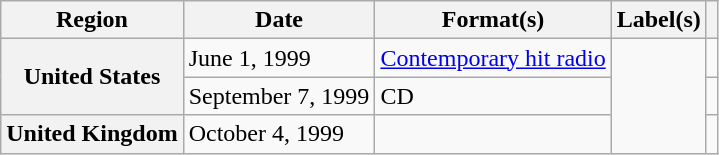<table class="wikitable plainrowheaders">
<tr>
<th scope="col">Region</th>
<th scope="col">Date</th>
<th scope="col">Format(s)</th>
<th scope="col">Label(s)</th>
<th scope="col"></th>
</tr>
<tr>
<th scope="row" rowspan="2">United States</th>
<td>June 1, 1999</td>
<td><a href='#'>Contemporary hit radio</a></td>
<td rowspan="3"></td>
<td></td>
</tr>
<tr>
<td>September 7, 1999</td>
<td>CD</td>
<td></td>
</tr>
<tr>
<th scope="row">United Kingdom</th>
<td>October 4, 1999</td>
<td></td>
<td></td>
</tr>
</table>
